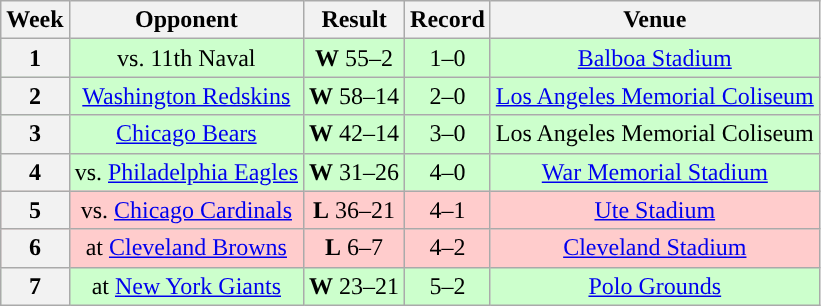<table class="wikitable" style="text-align:center">
<tr>
<th>Week</th>
<th>Opponent</th>
<th>Result</th>
<th>Record</th>
<th>Venue</th>
</tr>
<tr align="center" bgcolor="#cfc">
<th>1</th>
<td>vs. 11th Naval</td>
<td><strong>W</strong> 55–2</td>
<td>1–0</td>
<td><a href='#'>Balboa Stadium</a></td>
</tr>
<tr align="center" bgcolor="#cfc">
<th>2</th>
<td><a href='#'>Washington Redskins</a></td>
<td><strong>W</strong> 58–14</td>
<td>2–0</td>
<td><a href='#'>Los Angeles Memorial Coliseum</a></td>
</tr>
<tr align="center" bgcolor="#cfc">
<th>3</th>
<td><a href='#'>Chicago Bears</a></td>
<td><strong>W</strong> 42–14</td>
<td>3–0</td>
<td>Los Angeles Memorial Coliseum</td>
</tr>
<tr align="center" bgcolor="#cfc">
<th>4</th>
<td>vs. <a href='#'>Philadelphia Eagles</a></td>
<td><strong>W</strong> 31–26</td>
<td>4–0</td>
<td><a href='#'>War Memorial Stadium</a></td>
</tr>
<tr align="center" bgcolor="#fcc">
<th>5</th>
<td>vs. <a href='#'>Chicago Cardinals</a></td>
<td><strong>L</strong> 36–21</td>
<td>4–1</td>
<td><a href='#'>Ute Stadium</a></td>
</tr>
<tr align="center" bgcolor="#fcc">
<th>6</th>
<td>at <a href='#'>Cleveland Browns</a></td>
<td><strong>L</strong> 6–7</td>
<td>4–2</td>
<td><a href='#'>Cleveland Stadium</a></td>
</tr>
<tr align="center" bgcolor="#cfc">
<th>7</th>
<td>at <a href='#'>New York Giants</a></td>
<td><strong>W</strong> 23–21</td>
<td>5–2</td>
<td><a href='#'>Polo Grounds</a></td>
</tr>
</table>
